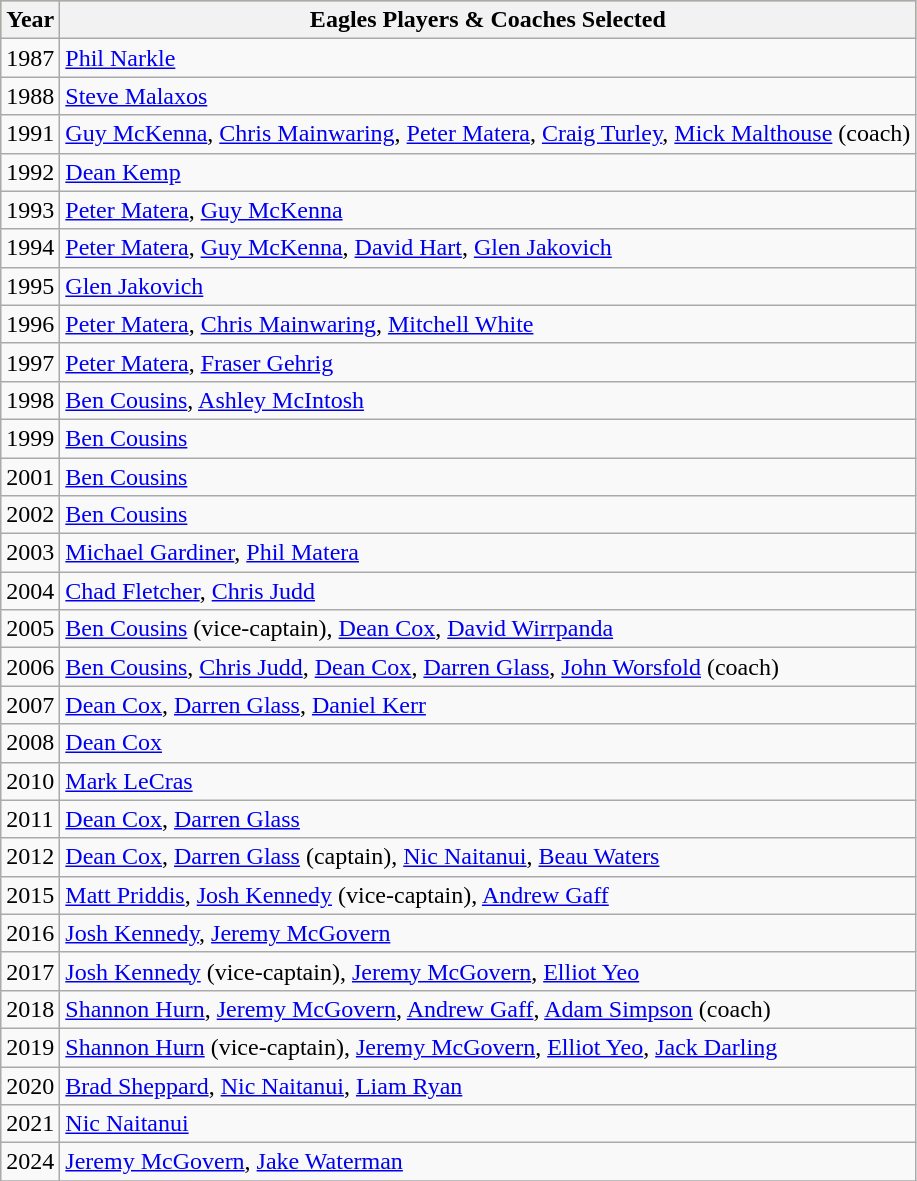<table class="wikitable">
<tr style="background:#bdb76b;">
<th>Year</th>
<th>Eagles Players & Coaches Selected</th>
</tr>
<tr>
<td>1987</td>
<td><a href='#'>Phil Narkle</a></td>
</tr>
<tr>
<td>1988</td>
<td><a href='#'>Steve Malaxos</a></td>
</tr>
<tr>
<td>1991</td>
<td><a href='#'>Guy McKenna</a>, <a href='#'>Chris Mainwaring</a>, <a href='#'>Peter Matera</a>, <a href='#'>Craig Turley</a>, <a href='#'>Mick Malthouse</a> (coach)</td>
</tr>
<tr>
<td>1992</td>
<td><a href='#'>Dean Kemp</a></td>
</tr>
<tr>
<td>1993</td>
<td><a href='#'>Peter Matera</a>, <a href='#'>Guy McKenna</a></td>
</tr>
<tr>
<td>1994</td>
<td><a href='#'>Peter Matera</a>, <a href='#'>Guy McKenna</a>, <a href='#'>David Hart</a>, <a href='#'>Glen Jakovich</a></td>
</tr>
<tr>
<td>1995</td>
<td><a href='#'>Glen Jakovich</a></td>
</tr>
<tr>
<td>1996</td>
<td><a href='#'>Peter Matera</a>, <a href='#'>Chris Mainwaring</a>, <a href='#'>Mitchell White</a></td>
</tr>
<tr>
<td>1997</td>
<td><a href='#'>Peter Matera</a>, <a href='#'>Fraser Gehrig</a></td>
</tr>
<tr>
<td>1998</td>
<td><a href='#'>Ben Cousins</a>, <a href='#'>Ashley McIntosh</a></td>
</tr>
<tr>
<td>1999</td>
<td><a href='#'>Ben Cousins</a></td>
</tr>
<tr>
<td>2001</td>
<td><a href='#'>Ben Cousins</a></td>
</tr>
<tr>
<td>2002</td>
<td><a href='#'>Ben Cousins</a></td>
</tr>
<tr>
<td>2003</td>
<td><a href='#'>Michael Gardiner</a>, <a href='#'>Phil Matera</a></td>
</tr>
<tr>
<td>2004</td>
<td><a href='#'>Chad Fletcher</a>, <a href='#'>Chris Judd</a></td>
</tr>
<tr>
<td>2005</td>
<td><a href='#'>Ben Cousins</a> (vice-captain), <a href='#'>Dean Cox</a>, <a href='#'>David Wirrpanda</a></td>
</tr>
<tr>
<td>2006</td>
<td><a href='#'>Ben Cousins</a>, <a href='#'>Chris Judd</a>, <a href='#'>Dean Cox</a>, <a href='#'>Darren Glass</a>, <a href='#'>John Worsfold</a> (coach)</td>
</tr>
<tr>
<td>2007</td>
<td><a href='#'>Dean Cox</a>, <a href='#'>Darren Glass</a>, <a href='#'>Daniel Kerr</a></td>
</tr>
<tr>
<td>2008</td>
<td><a href='#'>Dean Cox</a></td>
</tr>
<tr>
<td>2010</td>
<td><a href='#'>Mark LeCras</a></td>
</tr>
<tr>
<td>2011</td>
<td><a href='#'>Dean Cox</a>, <a href='#'>Darren Glass</a></td>
</tr>
<tr>
<td>2012</td>
<td><a href='#'>Dean Cox</a>, <a href='#'>Darren Glass</a> (captain), <a href='#'>Nic Naitanui</a>, <a href='#'>Beau Waters</a></td>
</tr>
<tr>
<td>2015</td>
<td><a href='#'>Matt Priddis</a>, <a href='#'>Josh Kennedy</a> (vice-captain), <a href='#'>Andrew Gaff</a></td>
</tr>
<tr>
<td>2016</td>
<td><a href='#'>Josh Kennedy</a>, <a href='#'>Jeremy McGovern</a></td>
</tr>
<tr>
<td>2017</td>
<td><a href='#'>Josh Kennedy</a> (vice-captain), <a href='#'>Jeremy McGovern</a>, <a href='#'>Elliot Yeo</a></td>
</tr>
<tr>
<td>2018</td>
<td><a href='#'>Shannon Hurn</a>, <a href='#'>Jeremy McGovern</a>, <a href='#'>Andrew Gaff</a>, <a href='#'>Adam Simpson</a> (coach)</td>
</tr>
<tr>
<td>2019</td>
<td><a href='#'>Shannon Hurn</a> (vice-captain), <a href='#'>Jeremy McGovern</a>, <a href='#'>Elliot Yeo</a>, <a href='#'>Jack Darling</a></td>
</tr>
<tr>
<td>2020</td>
<td><a href='#'>Brad Sheppard</a>, <a href='#'>Nic Naitanui</a>, <a href='#'>Liam Ryan</a></td>
</tr>
<tr>
<td>2021</td>
<td><a href='#'>Nic Naitanui</a></td>
</tr>
<tr>
<td>2024</td>
<td><a href='#'>Jeremy McGovern</a>, <a href='#'>Jake Waterman</a></td>
</tr>
<tr>
</tr>
</table>
